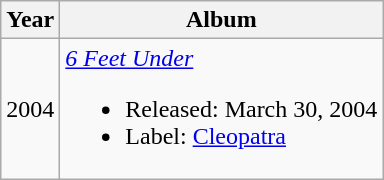<table class="wikitable" style="text-align:center;">
<tr>
<th>Year</th>
<th>Album</th>
</tr>
<tr>
<td>2004</td>
<td style="text-align:left;"><em><a href='#'>6 Feet Under</a></em><br><ul><li>Released: March 30, 2004</li><li>Label: <a href='#'>Cleopatra</a></li></ul></td>
</tr>
</table>
